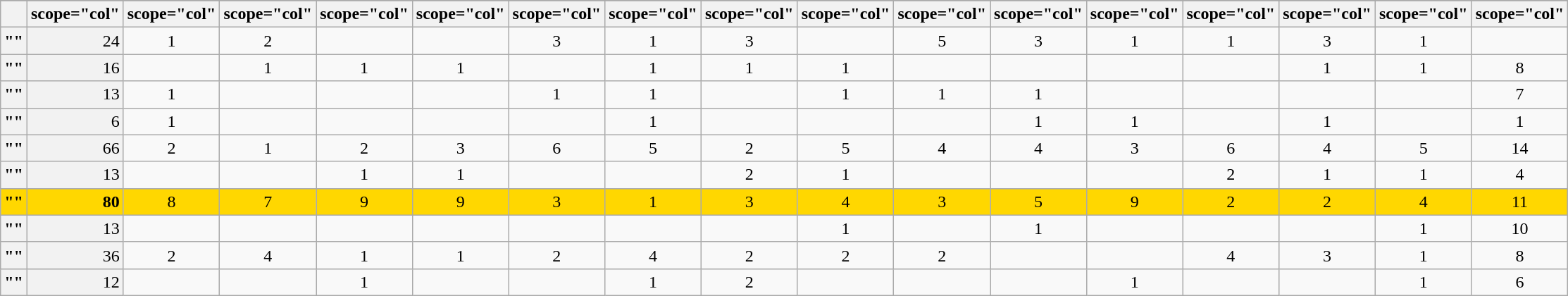<table class="wikitable plainrowheaders" style="text-align:center;">
<tr>
</tr>
<tr>
<th></th>
<th>scope="col" </th>
<th>scope="col" </th>
<th>scope="col" </th>
<th>scope="col" </th>
<th>scope="col" </th>
<th>scope="col" </th>
<th>scope="col" </th>
<th>scope="col" </th>
<th>scope="col" </th>
<th>scope="col" </th>
<th>scope="col" </th>
<th>scope="col" </th>
<th>scope="col" </th>
<th>scope="col" </th>
<th>scope="col" </th>
<th>scope="col" </th>
</tr>
<tr>
<th scope="row" style="text-align:left; background:#f2f2f2;">""</th>
<td style="text-align:right; background:#f2f2f2;">24</td>
<td>1</td>
<td>2</td>
<td></td>
<td></td>
<td>3</td>
<td>1</td>
<td>3</td>
<td></td>
<td>5</td>
<td>3</td>
<td>1</td>
<td>1</td>
<td>3</td>
<td>1</td>
<td></td>
</tr>
<tr>
<th scope="row" style="text-align:left; background:#f2f2f2;">""</th>
<td style="text-align:right; background:#f2f2f2;">16</td>
<td></td>
<td>1</td>
<td>1</td>
<td>1</td>
<td></td>
<td>1</td>
<td>1</td>
<td>1</td>
<td></td>
<td></td>
<td></td>
<td></td>
<td>1</td>
<td>1</td>
<td>8</td>
</tr>
<tr>
<th scope="row" style="text-align:left; background:#f2f2f2;">""</th>
<td style="text-align:right; background:#f2f2f2;">13</td>
<td>1</td>
<td></td>
<td></td>
<td></td>
<td>1</td>
<td>1</td>
<td></td>
<td>1</td>
<td>1</td>
<td>1</td>
<td></td>
<td></td>
<td></td>
<td></td>
<td>7</td>
</tr>
<tr>
<th scope="row" style="text-align:left; background:#f2f2f2;">""</th>
<td style="text-align:right; background:#f2f2f2;">6</td>
<td>1</td>
<td></td>
<td></td>
<td></td>
<td></td>
<td>1</td>
<td></td>
<td></td>
<td></td>
<td>1</td>
<td>1</td>
<td></td>
<td>1</td>
<td></td>
<td>1</td>
</tr>
<tr>
<th scope="row" style="text-align:left; background:#f2f2f2;">""</th>
<td style="text-align:right; background:#f2f2f2;">66</td>
<td>2</td>
<td>1</td>
<td>2</td>
<td>3</td>
<td>6</td>
<td>5</td>
<td>2</td>
<td>5</td>
<td>4</td>
<td>4</td>
<td>3</td>
<td>6</td>
<td>4</td>
<td>5</td>
<td>14</td>
</tr>
<tr>
<th scope="row" style="text-align:left; background:#f2f2f2;">""</th>
<td style="text-align:right; background:#f2f2f2;">13</td>
<td></td>
<td></td>
<td>1</td>
<td>1</td>
<td></td>
<td></td>
<td>2</td>
<td>1</td>
<td></td>
<td></td>
<td></td>
<td>2</td>
<td>1</td>
<td>1</td>
<td>4</td>
</tr>
<tr style="background:gold;">
<th scope="row" style="text-align:left; font-weight:bold; background:gold;">""</th>
<td style="text-align:right; font-weight:bold;">80</td>
<td>8</td>
<td>7</td>
<td>9</td>
<td>9</td>
<td>3</td>
<td>1</td>
<td>3</td>
<td>4</td>
<td>3</td>
<td>5</td>
<td>9</td>
<td>2</td>
<td>2</td>
<td>4</td>
<td>11</td>
</tr>
<tr>
<th scope="row" style="text-align:left; background:#f2f2f2;">""</th>
<td style="text-align:right; background:#f2f2f2;">13</td>
<td></td>
<td></td>
<td></td>
<td></td>
<td></td>
<td></td>
<td></td>
<td>1</td>
<td></td>
<td>1</td>
<td></td>
<td></td>
<td></td>
<td>1</td>
<td>10</td>
</tr>
<tr>
<th scope="row" style="text-align:left; background:#f2f2f2;">""</th>
<td style="text-align:right; background:#f2f2f2;">36</td>
<td>2</td>
<td>4</td>
<td>1</td>
<td>1</td>
<td>2</td>
<td>4</td>
<td>2</td>
<td>2</td>
<td>2</td>
<td></td>
<td></td>
<td>4</td>
<td>3</td>
<td>1</td>
<td>8</td>
</tr>
<tr>
<th scope="row" style="text-align:left; background:#f2f2f2;">""</th>
<td style="text-align:right; background:#f2f2f2;">12</td>
<td></td>
<td></td>
<td>1</td>
<td></td>
<td></td>
<td>1</td>
<td>2</td>
<td></td>
<td></td>
<td></td>
<td>1</td>
<td></td>
<td></td>
<td>1</td>
<td>6</td>
</tr>
</table>
